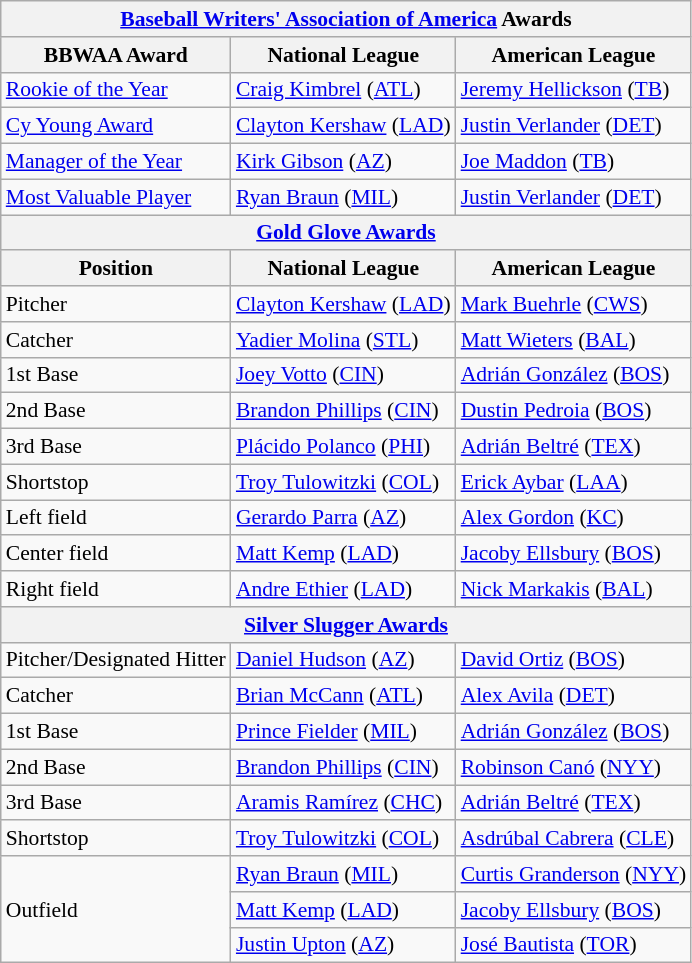<table class="wikitable" style="font-size:90%;">
<tr>
<th colspan="9"><a href='#'>Baseball Writers' Association of America</a> Awards</th>
</tr>
<tr>
<th>BBWAA Award</th>
<th>National League</th>
<th>American League</th>
</tr>
<tr>
<td><a href='#'>Rookie of the Year</a></td>
<td><a href='#'>Craig Kimbrel</a> (<a href='#'>ATL</a>)</td>
<td><a href='#'>Jeremy Hellickson</a> (<a href='#'>TB</a>)</td>
</tr>
<tr>
<td><a href='#'>Cy Young Award</a></td>
<td><a href='#'>Clayton Kershaw</a> (<a href='#'>LAD</a>)</td>
<td><a href='#'>Justin Verlander</a> (<a href='#'>DET</a>)</td>
</tr>
<tr>
<td><a href='#'>Manager of the Year</a></td>
<td><a href='#'>Kirk Gibson</a> (<a href='#'>AZ</a>)</td>
<td><a href='#'>Joe Maddon</a> (<a href='#'>TB</a>)</td>
</tr>
<tr>
<td><a href='#'>Most Valuable Player</a></td>
<td><a href='#'>Ryan Braun</a> (<a href='#'>MIL</a>)</td>
<td><a href='#'>Justin Verlander</a> (<a href='#'>DET</a>)</td>
</tr>
<tr>
<th colspan="9"><a href='#'>Gold Glove Awards</a></th>
</tr>
<tr>
<th>Position</th>
<th>National League</th>
<th>American League</th>
</tr>
<tr>
<td>Pitcher</td>
<td><a href='#'>Clayton Kershaw</a> (<a href='#'>LAD</a>)</td>
<td><a href='#'>Mark Buehrle</a> (<a href='#'>CWS</a>)</td>
</tr>
<tr>
<td>Catcher</td>
<td><a href='#'>Yadier Molina</a> (<a href='#'>STL</a>)</td>
<td><a href='#'>Matt Wieters</a> (<a href='#'>BAL</a>)</td>
</tr>
<tr>
<td>1st Base</td>
<td><a href='#'>Joey Votto</a> (<a href='#'>CIN</a>)</td>
<td><a href='#'>Adrián González</a> (<a href='#'>BOS</a>)</td>
</tr>
<tr>
<td>2nd Base</td>
<td><a href='#'>Brandon Phillips</a> (<a href='#'>CIN</a>)</td>
<td><a href='#'>Dustin Pedroia</a> (<a href='#'>BOS</a>)</td>
</tr>
<tr>
<td>3rd Base</td>
<td><a href='#'>Plácido Polanco</a> (<a href='#'>PHI</a>)</td>
<td><a href='#'>Adrián Beltré</a> (<a href='#'>TEX</a>)</td>
</tr>
<tr>
<td>Shortstop</td>
<td><a href='#'>Troy Tulowitzki</a> (<a href='#'>COL</a>)</td>
<td><a href='#'>Erick Aybar</a> (<a href='#'>LAA</a>)</td>
</tr>
<tr>
<td>Left field</td>
<td><a href='#'>Gerardo Parra</a> (<a href='#'>AZ</a>)</td>
<td><a href='#'>Alex Gordon</a> (<a href='#'>KC</a>)</td>
</tr>
<tr>
<td>Center field</td>
<td><a href='#'>Matt Kemp</a> (<a href='#'>LAD</a>)</td>
<td><a href='#'>Jacoby Ellsbury</a> (<a href='#'>BOS</a>)</td>
</tr>
<tr>
<td>Right field</td>
<td><a href='#'>Andre Ethier</a> (<a href='#'>LAD</a>)</td>
<td><a href='#'>Nick Markakis</a> (<a href='#'>BAL</a>)</td>
</tr>
<tr>
<th colspan="9"><a href='#'>Silver Slugger Awards</a></th>
</tr>
<tr>
<td>Pitcher/Designated Hitter</td>
<td><a href='#'>Daniel Hudson</a> (<a href='#'>AZ</a>)</td>
<td><a href='#'>David Ortiz</a> (<a href='#'>BOS</a>)</td>
</tr>
<tr>
<td>Catcher</td>
<td><a href='#'>Brian McCann</a> (<a href='#'>ATL</a>)</td>
<td><a href='#'>Alex Avila</a> (<a href='#'>DET</a>)</td>
</tr>
<tr>
<td>1st Base</td>
<td><a href='#'>Prince Fielder</a> (<a href='#'>MIL</a>)</td>
<td><a href='#'>Adrián González</a> (<a href='#'>BOS</a>)</td>
</tr>
<tr>
<td>2nd Base</td>
<td><a href='#'>Brandon Phillips</a> (<a href='#'>CIN</a>)</td>
<td><a href='#'>Robinson Canó</a> (<a href='#'>NYY</a>)</td>
</tr>
<tr>
<td>3rd Base</td>
<td><a href='#'>Aramis Ramírez</a> (<a href='#'>CHC</a>)</td>
<td><a href='#'>Adrián Beltré</a> (<a href='#'>TEX</a>)</td>
</tr>
<tr>
<td>Shortstop</td>
<td><a href='#'>Troy Tulowitzki</a> (<a href='#'>COL</a>)</td>
<td><a href='#'>Asdrúbal Cabrera</a> (<a href='#'>CLE</a>)</td>
</tr>
<tr>
<td rowspan="3">Outfield</td>
<td><a href='#'>Ryan Braun</a> (<a href='#'>MIL</a>)</td>
<td><a href='#'>Curtis Granderson</a> (<a href='#'>NYY</a>)</td>
</tr>
<tr>
<td><a href='#'>Matt Kemp</a> (<a href='#'>LAD</a>)</td>
<td><a href='#'>Jacoby Ellsbury</a> (<a href='#'>BOS</a>)</td>
</tr>
<tr>
<td><a href='#'>Justin Upton</a> (<a href='#'>AZ</a>)</td>
<td><a href='#'>José Bautista</a> (<a href='#'>TOR</a>)</td>
</tr>
</table>
